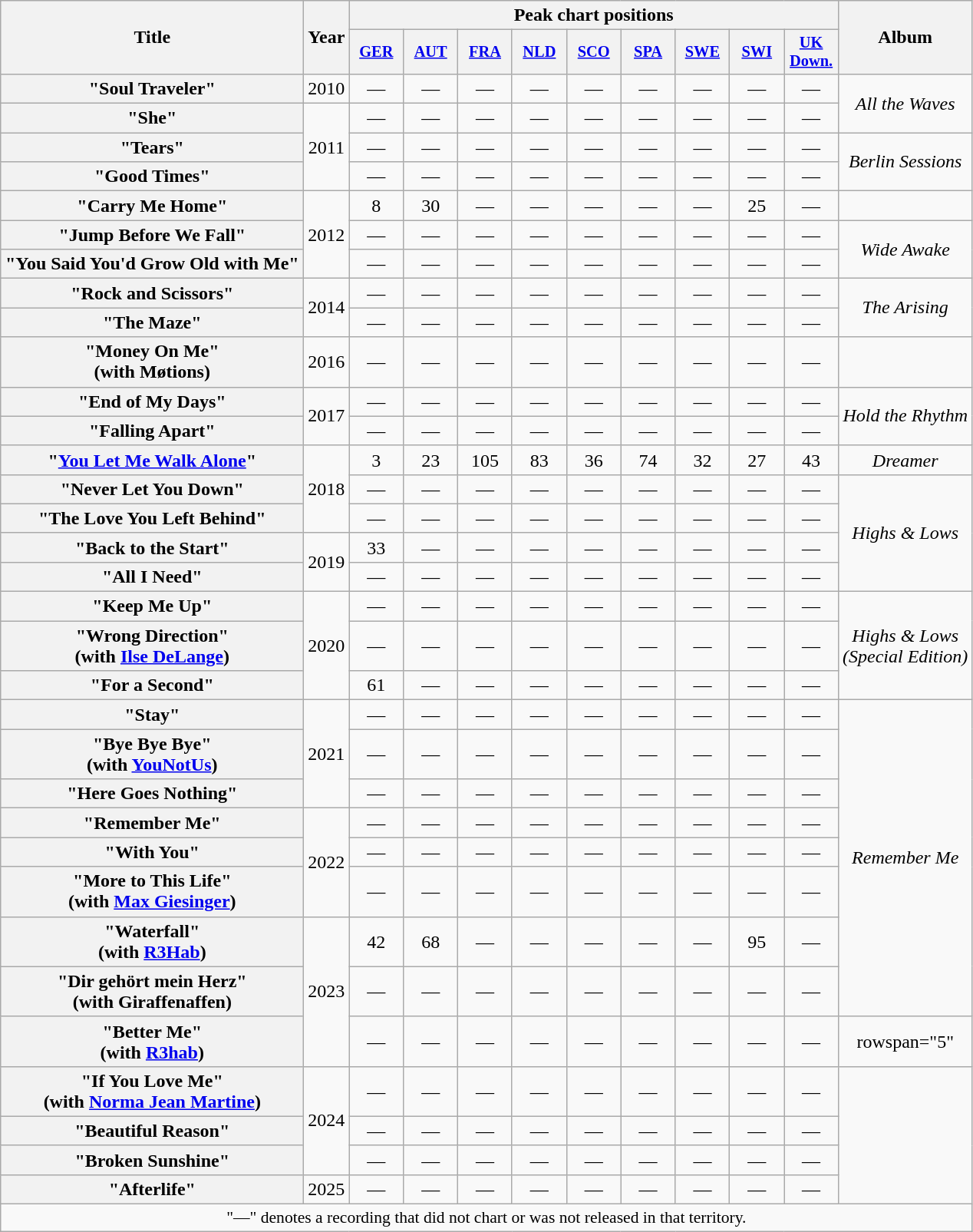<table class="wikitable plainrowheaders" style="text-align:center;">
<tr>
<th scope="col" rowspan="2" style="width:16em;">Title</th>
<th scope="col" rowspan="2" style="width:1em;">Year</th>
<th scope="col" colspan="9">Peak chart positions</th>
<th scope="col" rowspan="2">Album</th>
</tr>
<tr>
<th scope="col" style="width:3em;font-size:85%;"><a href='#'>GER</a><br></th>
<th scope="col" style="width:3em;font-size:85%;"><a href='#'>AUT</a><br></th>
<th scope="col" style="width:3em;font-size:85%;"><a href='#'>FRA</a><br></th>
<th scope="col" style="width:3em;font-size:85%;"><a href='#'>NLD</a><br></th>
<th scope="col" style="width:3em;font-size:85%;"><a href='#'>SCO</a><br></th>
<th scope="col" style="width:3em;font-size:85%;"><a href='#'>SPA</a><br></th>
<th scope="col" style="width:3em;font-size:85%;"><a href='#'>SWE</a><br></th>
<th scope="col" style="width:3em;font-size:85%;"><a href='#'>SWI</a><br></th>
<th scope="col" style="width:3em;font-size:85%;"><a href='#'>UK<br>Down.</a><br></th>
</tr>
<tr>
<th scope="row">"Soul Traveler"</th>
<td>2010</td>
<td>—</td>
<td>—</td>
<td>—</td>
<td>—</td>
<td>—</td>
<td>—</td>
<td>—</td>
<td>—</td>
<td>—</td>
<td rowspan="2"><em>All the Waves</em></td>
</tr>
<tr>
<th scope="row">"She"</th>
<td rowspan="3">2011</td>
<td>—</td>
<td>—</td>
<td>—</td>
<td>—</td>
<td>—</td>
<td>—</td>
<td>—</td>
<td>—</td>
<td>—</td>
</tr>
<tr>
<th scope="row">"Tears"</th>
<td>—</td>
<td>—</td>
<td>—</td>
<td>—</td>
<td>—</td>
<td>—</td>
<td>—</td>
<td>—</td>
<td>—</td>
<td rowspan="2"><em>Berlin Sessions</em></td>
</tr>
<tr>
<th scope="row">"Good Times"</th>
<td>—</td>
<td>—</td>
<td>—</td>
<td>—</td>
<td>—</td>
<td>—</td>
<td>—</td>
<td>—</td>
<td>—</td>
</tr>
<tr>
<th scope="row">"Carry Me Home"</th>
<td rowspan="3">2012</td>
<td>8</td>
<td>30</td>
<td>—</td>
<td>—</td>
<td>—</td>
<td>—</td>
<td>—</td>
<td>25</td>
<td>—</td>
<td></td>
</tr>
<tr>
<th scope="row">"Jump Before We Fall"</th>
<td>—</td>
<td>—</td>
<td>—</td>
<td>—</td>
<td>—</td>
<td>—</td>
<td>—</td>
<td>—</td>
<td>—</td>
<td rowspan="2"><em>Wide Awake</em></td>
</tr>
<tr>
<th scope="row">"You Said You'd Grow Old with Me"</th>
<td>—</td>
<td>—</td>
<td>—</td>
<td>—</td>
<td>—</td>
<td>—</td>
<td>—</td>
<td>—</td>
<td>—</td>
</tr>
<tr>
<th scope="row">"Rock and Scissors"</th>
<td rowspan="2">2014</td>
<td>—</td>
<td>—</td>
<td>—</td>
<td>—</td>
<td>—</td>
<td>—</td>
<td>—</td>
<td>—</td>
<td>—</td>
<td rowspan="2"><em>The Arising</em></td>
</tr>
<tr>
<th scope="row">"The Maze"</th>
<td>—</td>
<td>—</td>
<td>—</td>
<td>—</td>
<td>—</td>
<td>—</td>
<td>—</td>
<td>—</td>
<td>—</td>
</tr>
<tr>
<th scope="row">"Money On Me"<br><span>(with Møtions)</span></th>
<td>2016</td>
<td>—</td>
<td>—</td>
<td>—</td>
<td>—</td>
<td>—</td>
<td>—</td>
<td>—</td>
<td>—</td>
<td>—</td>
<td></td>
</tr>
<tr>
<th scope="row">"End of My Days"</th>
<td rowspan="2">2017</td>
<td>—</td>
<td>—</td>
<td>—</td>
<td>—</td>
<td>—</td>
<td>—</td>
<td>—</td>
<td>—</td>
<td>—</td>
<td rowspan="2"><em>Hold the Rhythm</em></td>
</tr>
<tr>
<th scope="row">"Falling Apart"</th>
<td>—</td>
<td>—</td>
<td>—</td>
<td>—</td>
<td>—</td>
<td>—</td>
<td>—</td>
<td>—</td>
<td>—</td>
</tr>
<tr>
<th scope="row">"<a href='#'>You Let Me Walk Alone</a>"</th>
<td rowspan="3">2018</td>
<td>3</td>
<td>23</td>
<td>105</td>
<td>83</td>
<td>36</td>
<td>74</td>
<td>32</td>
<td>27</td>
<td>43</td>
<td><em>Dreamer</em></td>
</tr>
<tr>
<th scope="row">"Never Let You Down"</th>
<td>—</td>
<td>—</td>
<td>—</td>
<td>—</td>
<td>—</td>
<td>—</td>
<td>—</td>
<td>—</td>
<td>—</td>
<td rowspan="4"><em>Highs & Lows</em></td>
</tr>
<tr>
<th scope="row">"The Love You Left Behind"</th>
<td>—</td>
<td>—</td>
<td>—</td>
<td>—</td>
<td>—</td>
<td>—</td>
<td>—</td>
<td>—</td>
<td>—</td>
</tr>
<tr>
<th scope="row">"Back to the Start"</th>
<td rowspan="2">2019</td>
<td>33</td>
<td>—</td>
<td>—</td>
<td>—</td>
<td>—</td>
<td>—</td>
<td>—</td>
<td>—</td>
<td>—</td>
</tr>
<tr>
<th scope="row">"All I Need"</th>
<td>—</td>
<td>—</td>
<td>—</td>
<td>—</td>
<td>—</td>
<td>—</td>
<td>—</td>
<td>—</td>
<td>—</td>
</tr>
<tr>
<th scope="row">"Keep Me Up"</th>
<td rowspan="3">2020</td>
<td>—</td>
<td>—</td>
<td>—</td>
<td>—</td>
<td>—</td>
<td>—</td>
<td>—</td>
<td>—</td>
<td>—</td>
<td rowspan="3"><em>Highs & Lows<br>(Special Edition)</em></td>
</tr>
<tr>
<th scope="row">"Wrong Direction"<br><span>(with <a href='#'>Ilse DeLange</a>)</span></th>
<td>—</td>
<td>—</td>
<td>—</td>
<td>—</td>
<td>—</td>
<td>—</td>
<td>—</td>
<td>—</td>
<td>—</td>
</tr>
<tr>
<th scope="row">"For a Second"</th>
<td>61</td>
<td>—</td>
<td>—</td>
<td>—</td>
<td>—</td>
<td>—</td>
<td>—</td>
<td>—</td>
<td>—</td>
</tr>
<tr>
<th scope="row">"Stay"</th>
<td rowspan="3">2021</td>
<td>—</td>
<td>—</td>
<td>—</td>
<td>—</td>
<td>—</td>
<td>—</td>
<td>—</td>
<td>—</td>
<td>—</td>
<td rowspan="8"><em>Remember Me</em></td>
</tr>
<tr>
<th scope="row">"Bye Bye Bye"<br><span>(with <a href='#'>YouNotUs</a>)</span></th>
<td>—</td>
<td>—</td>
<td>—</td>
<td>—</td>
<td>—</td>
<td>—</td>
<td>—</td>
<td>—</td>
<td>—</td>
</tr>
<tr>
<th scope="row">"Here Goes Nothing"</th>
<td>—</td>
<td>—</td>
<td>—</td>
<td>—</td>
<td>—</td>
<td>—</td>
<td>—</td>
<td>—</td>
<td>—</td>
</tr>
<tr>
<th scope="row">"Remember Me"</th>
<td rowspan="3">2022</td>
<td>—</td>
<td>—</td>
<td>—</td>
<td>—</td>
<td>—</td>
<td>—</td>
<td>—</td>
<td>—</td>
<td>—</td>
</tr>
<tr>
<th scope="row">"With You"</th>
<td>—</td>
<td>—</td>
<td>—</td>
<td>—</td>
<td>—</td>
<td>—</td>
<td>—</td>
<td>—</td>
<td>—</td>
</tr>
<tr>
<th scope="row">"More to This Life"<br><span>(with <a href='#'>Max Giesinger</a>)</span></th>
<td>—</td>
<td>—</td>
<td>—</td>
<td>—</td>
<td>—</td>
<td>—</td>
<td>—</td>
<td>—</td>
<td>—</td>
</tr>
<tr>
<th scope="row">"Waterfall"<br><span>(with <a href='#'>R3Hab</a>)</span></th>
<td rowspan="3">2023</td>
<td>42</td>
<td>68</td>
<td>—</td>
<td>—</td>
<td>—</td>
<td>—</td>
<td>—</td>
<td>95</td>
<td>—</td>
</tr>
<tr>
<th scope="row">"Dir gehört mein Herz"<br><span>(with Giraffenaffen)</span></th>
<td>—</td>
<td>—</td>
<td>—</td>
<td>—</td>
<td>—</td>
<td>—</td>
<td>—</td>
<td>—</td>
<td>—</td>
</tr>
<tr>
<th scope="row">"Better Me"<br><span>(with <a href='#'>R3hab</a>)</span></th>
<td>—</td>
<td>—</td>
<td>—</td>
<td>—</td>
<td>—</td>
<td>—</td>
<td>—</td>
<td>—</td>
<td>—</td>
<td>rowspan="5" </td>
</tr>
<tr>
<th scope="row">"If You Love Me"<br><span>(with <a href='#'>Norma Jean Martine</a>)</span></th>
<td rowspan="3">2024</td>
<td>—</td>
<td>—</td>
<td>—</td>
<td>—</td>
<td>—</td>
<td>—</td>
<td>—</td>
<td>—</td>
<td>—</td>
</tr>
<tr>
<th scope="row">"Beautiful Reason"</th>
<td>—</td>
<td>—</td>
<td>—</td>
<td>—</td>
<td>—</td>
<td>—</td>
<td>—</td>
<td>—</td>
<td>—</td>
</tr>
<tr>
<th scope="row">"Broken Sunshine"</th>
<td>—</td>
<td>—</td>
<td>—</td>
<td>—</td>
<td>—</td>
<td>—</td>
<td>—</td>
<td>—</td>
<td>—</td>
</tr>
<tr>
<th scope="row">"Afterlife"</th>
<td>2025</td>
<td>—</td>
<td>—</td>
<td>—</td>
<td>—</td>
<td>—</td>
<td>—</td>
<td>—</td>
<td>—</td>
<td>—</td>
</tr>
<tr>
<td colspan="14" style="font-size:90%">"—" denotes a recording that did not chart or was not released in that territory.</td>
</tr>
</table>
